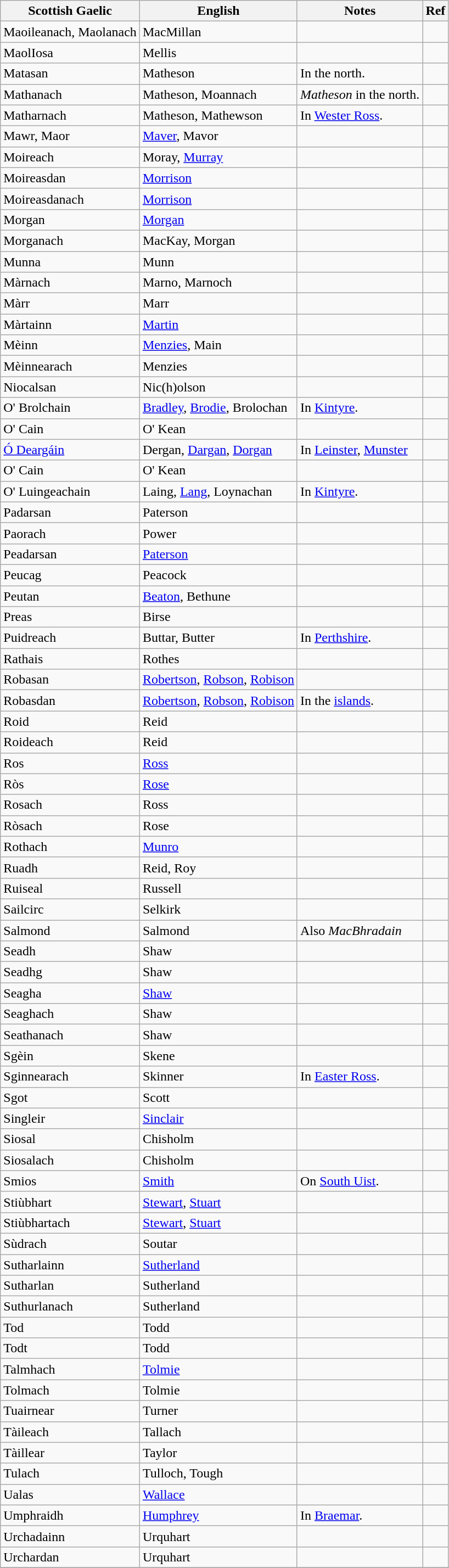<table class="wikitable sortable">
<tr>
<th>Scottish Gaelic</th>
<th>English</th>
<th>Notes</th>
<th>Ref</th>
</tr>
<tr>
<td>Maoileanach, Maolanach</td>
<td>MacMillan</td>
<td></td>
<td></td>
</tr>
<tr>
<td>MaolIosa</td>
<td>Mellis</td>
<td></td>
<td></td>
</tr>
<tr>
<td>Matasan</td>
<td>Matheson</td>
<td>In the north.</td>
<td></td>
</tr>
<tr>
<td>Mathanach</td>
<td>Matheson, Moannach</td>
<td><em>Matheson</em> in the north.</td>
<td></td>
</tr>
<tr>
<td>Matharnach</td>
<td>Matheson, Mathewson</td>
<td>In <a href='#'>Wester Ross</a>.</td>
<td></td>
</tr>
<tr>
<td>Mawr, Maor</td>
<td><a href='#'>Maver</a>, Mavor</td>
<td></td>
<td></td>
</tr>
<tr>
<td>Moireach</td>
<td>Moray, <a href='#'>Murray</a></td>
<td></td>
<td></td>
</tr>
<tr>
<td>Moireasdan</td>
<td><a href='#'>Morrison</a></td>
<td></td>
<td></td>
</tr>
<tr>
<td>Moireasdanach</td>
<td><a href='#'>Morrison</a></td>
<td></td>
<td></td>
</tr>
<tr>
<td>Morgan</td>
<td><a href='#'>Morgan</a></td>
<td></td>
<td></td>
</tr>
<tr>
<td>Morganach</td>
<td>MacKay, Morgan</td>
<td></td>
<td></td>
</tr>
<tr>
<td>Munna</td>
<td>Munn</td>
<td></td>
<td></td>
</tr>
<tr>
<td>Màrnach</td>
<td>Marno, Marnoch</td>
<td></td>
<td></td>
</tr>
<tr>
<td>Màrr</td>
<td>Marr</td>
<td></td>
<td></td>
</tr>
<tr>
<td>Màrtainn</td>
<td><a href='#'>Martin</a></td>
<td></td>
<td></td>
</tr>
<tr>
<td>Mèinn</td>
<td><a href='#'>Menzies</a>, Main</td>
<td></td>
<td></td>
</tr>
<tr>
<td>Mèinnearach</td>
<td>Menzies</td>
<td></td>
<td></td>
</tr>
<tr>
<td>Niocalsan</td>
<td>Nic(h)olson</td>
<td></td>
<td></td>
</tr>
<tr>
<td>O' Brolchain</td>
<td><a href='#'>Bradley</a>, <a href='#'>Brodie</a>, Brolochan</td>
<td>In <a href='#'>Kintyre</a>.</td>
<td></td>
</tr>
<tr>
<td>O' Cain</td>
<td>O' Kean</td>
<td></td>
<td></td>
</tr>
<tr>
<td><a href='#'>Ó Deargáin</a></td>
<td>Dergan, <a href='#'>Dargan</a>, <a href='#'>Dorgan</a></td>
<td>In <a href='#'>Leinster</a>, <a href='#'>Munster</a></td>
<td></td>
</tr>
<tr>
<td>O' Cain</td>
<td>O' Kean</td>
<td></td>
<td></td>
</tr>
<tr>
<td>O' Luingeachain</td>
<td>Laing, <a href='#'>Lang</a>, Loynachan</td>
<td>In <a href='#'>Kintyre</a>.</td>
<td></td>
</tr>
<tr>
<td>Padarsan</td>
<td>Paterson</td>
<td></td>
<td></td>
</tr>
<tr>
<td>Paorach</td>
<td>Power</td>
<td></td>
<td></td>
</tr>
<tr>
<td>Peadarsan</td>
<td><a href='#'>Paterson</a></td>
<td></td>
<td></td>
</tr>
<tr>
<td>Peucag</td>
<td>Peacock</td>
<td></td>
<td></td>
</tr>
<tr>
<td>Peutan</td>
<td><a href='#'>Beaton</a>, Bethune</td>
<td></td>
<td></td>
</tr>
<tr>
<td>Preas</td>
<td>Birse</td>
<td></td>
<td></td>
</tr>
<tr>
<td>Puidreach</td>
<td>Buttar, Butter</td>
<td>In <a href='#'>Perthshire</a>.</td>
<td></td>
</tr>
<tr>
<td>Rathais</td>
<td>Rothes</td>
<td></td>
<td></td>
</tr>
<tr>
<td>Robasan</td>
<td><a href='#'>Robertson</a>, <a href='#'>Robson</a>, <a href='#'>Robison</a></td>
<td></td>
<td></td>
</tr>
<tr>
<td>Robasdan</td>
<td><a href='#'>Robertson</a>, <a href='#'>Robson</a>, <a href='#'>Robison</a></td>
<td>In the <a href='#'>islands</a>.</td>
<td></td>
</tr>
<tr>
<td>Roid</td>
<td>Reid</td>
<td></td>
<td></td>
</tr>
<tr>
<td>Roideach</td>
<td>Reid</td>
<td></td>
<td></td>
</tr>
<tr>
<td>Ros</td>
<td><a href='#'>Ross</a></td>
<td></td>
<td></td>
</tr>
<tr>
<td>Ròs</td>
<td><a href='#'>Rose</a></td>
<td></td>
<td></td>
</tr>
<tr>
<td>Rosach</td>
<td>Ross</td>
<td></td>
<td></td>
</tr>
<tr>
<td>Ròsach</td>
<td>Rose</td>
<td></td>
<td></td>
</tr>
<tr>
<td>Rothach</td>
<td><a href='#'>Munro</a></td>
<td></td>
<td></td>
</tr>
<tr>
<td>Ruadh</td>
<td>Reid, Roy</td>
<td></td>
<td></td>
</tr>
<tr>
<td>Ruiseal</td>
<td>Russell</td>
<td></td>
<td></td>
</tr>
<tr>
<td>Sailcirc</td>
<td>Selkirk</td>
<td></td>
<td></td>
</tr>
<tr>
<td>Salmond</td>
<td>Salmond</td>
<td>Also <em>MacBhradain</em></td>
<td></td>
</tr>
<tr>
<td>Seadh</td>
<td>Shaw</td>
<td></td>
<td></td>
</tr>
<tr>
<td>Seadhg</td>
<td>Shaw</td>
<td></td>
<td></td>
</tr>
<tr>
<td>Seagha</td>
<td><a href='#'>Shaw</a></td>
<td></td>
<td></td>
</tr>
<tr>
<td>Seaghach</td>
<td>Shaw</td>
<td></td>
<td></td>
</tr>
<tr>
<td>Seathanach</td>
<td>Shaw</td>
<td></td>
<td></td>
</tr>
<tr>
<td>Sgèin</td>
<td>Skene</td>
<td></td>
<td></td>
</tr>
<tr>
<td>Sginnearach</td>
<td>Skinner</td>
<td>In <a href='#'>Easter Ross</a>.</td>
<td></td>
</tr>
<tr>
<td>Sgot</td>
<td>Scott</td>
<td></td>
<td></td>
</tr>
<tr>
<td>Singleir</td>
<td><a href='#'>Sinclair</a></td>
<td></td>
<td></td>
</tr>
<tr>
<td>Siosal</td>
<td>Chisholm</td>
<td></td>
<td></td>
</tr>
<tr>
<td>Siosalach</td>
<td>Chisholm</td>
<td></td>
<td></td>
</tr>
<tr>
<td>Smios</td>
<td><a href='#'>Smith</a></td>
<td>On <a href='#'>South Uist</a>.</td>
<td></td>
</tr>
<tr>
<td>Stiùbhart</td>
<td><a href='#'>Stewart</a>, <a href='#'>Stuart</a></td>
<td></td>
<td></td>
</tr>
<tr>
<td>Stiùbhartach</td>
<td><a href='#'>Stewart</a>, <a href='#'>Stuart</a></td>
<td></td>
<td></td>
</tr>
<tr>
<td>Sùdrach</td>
<td>Soutar</td>
<td></td>
<td></td>
</tr>
<tr>
<td>Sutharlainn</td>
<td><a href='#'>Sutherland</a></td>
<td></td>
<td></td>
</tr>
<tr>
<td>Sutharlan</td>
<td>Sutherland</td>
<td></td>
<td></td>
</tr>
<tr>
<td>Suthurlanach</td>
<td>Sutherland</td>
<td></td>
<td></td>
</tr>
<tr>
<td>Tod</td>
<td>Todd</td>
<td></td>
<td></td>
</tr>
<tr>
<td>Todt</td>
<td>Todd</td>
<td></td>
<td></td>
</tr>
<tr>
<td>Talmhach</td>
<td><a href='#'>Tolmie</a></td>
<td></td>
<td></td>
</tr>
<tr>
<td>Tolmach</td>
<td>Tolmie</td>
<td></td>
<td></td>
</tr>
<tr>
<td>Tuairnear</td>
<td>Turner</td>
<td></td>
<td></td>
</tr>
<tr>
<td>Tàileach</td>
<td>Tallach</td>
<td></td>
<td></td>
</tr>
<tr>
<td>Tàillear</td>
<td>Taylor</td>
<td></td>
<td></td>
</tr>
<tr>
<td>Tulach</td>
<td>Tulloch, Tough</td>
<td></td>
<td></td>
</tr>
<tr>
<td>Ualas</td>
<td><a href='#'>Wallace</a></td>
<td></td>
<td></td>
</tr>
<tr>
<td>Umphraidh</td>
<td><a href='#'>Humphrey</a></td>
<td>In <a href='#'>Braemar</a>.</td>
<td></td>
</tr>
<tr>
<td>Urchadainn</td>
<td>Urquhart</td>
<td></td>
<td></td>
</tr>
<tr>
<td>Urchardan</td>
<td>Urquhart</td>
<td></td>
<td></td>
</tr>
<tr>
</tr>
</table>
